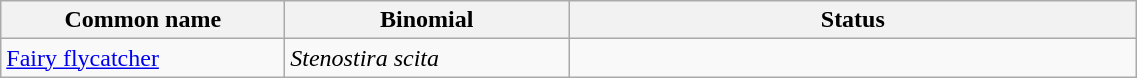<table width=60% class="wikitable">
<tr>
<th width=25%>Common name</th>
<th width=25%>Binomial</th>
<th width=50%>Status</th>
</tr>
<tr>
<td><a href='#'>Fairy flycatcher</a></td>
<td><em>Stenostira scita</em></td>
<td></td>
</tr>
</table>
